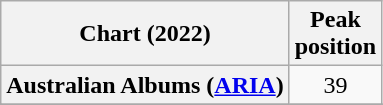<table class="wikitable sortable plainrowheaders" style="text-align:center">
<tr>
<th scope="col">Chart (2022)</th>
<th scope="col">Peak<br>position</th>
</tr>
<tr>
<th scope="row">Australian Albums (<a href='#'>ARIA</a>)</th>
<td>39</td>
</tr>
<tr>
</tr>
<tr>
</tr>
<tr>
</tr>
<tr>
</tr>
<tr>
</tr>
<tr>
</tr>
<tr>
</tr>
<tr>
</tr>
<tr>
</tr>
<tr>
</tr>
</table>
